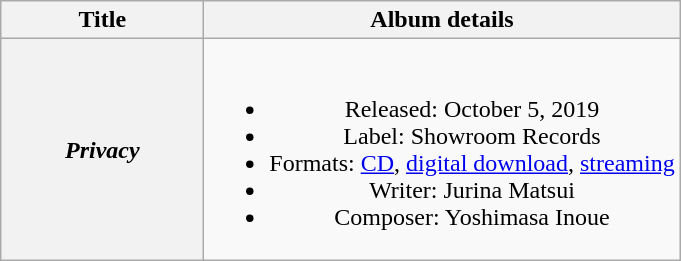<table class="wikitable plainrowheaders" style="text-align:center;">
<tr>
<th scope="col" style="width:8em;">Title</th>
<th scope="col">Album details</th>
</tr>
<tr>
<th scope="row"><em>Privacy</em></th>
<td><br><ul><li>Released: October 5, 2019</li><li>Label: Showroom Records</li><li>Formats: <a href='#'>CD</a>, <a href='#'>digital download</a>, <a href='#'>streaming</a></li><li>Writer: Jurina Matsui</li><li>Composer: Yoshimasa Inoue</li></ul></td>
</tr>
</table>
